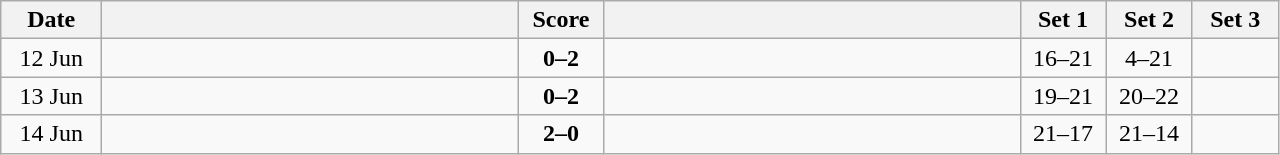<table class="wikitable" style="text-align: center;">
<tr>
<th width="60">Date</th>
<th align="right" width="270"></th>
<th width="50">Score</th>
<th align="left" width="270"></th>
<th width="50">Set 1</th>
<th width="50">Set 2</th>
<th width="50">Set 3</th>
</tr>
<tr>
<td>12 Jun</td>
<td align=left></td>
<td align=center><strong>0–2</strong></td>
<td align=left><strong></strong></td>
<td>16–21</td>
<td>4–21</td>
<td></td>
</tr>
<tr>
<td>13 Jun</td>
<td align=left></td>
<td align=center><strong>0–2</strong></td>
<td align=left><strong></strong></td>
<td>19–21</td>
<td>20–22</td>
<td></td>
</tr>
<tr>
<td>14 Jun</td>
<td align=left><strong></strong></td>
<td align=center><strong>2–0</strong></td>
<td align=left></td>
<td>21–17</td>
<td>21–14</td>
<td></td>
</tr>
</table>
